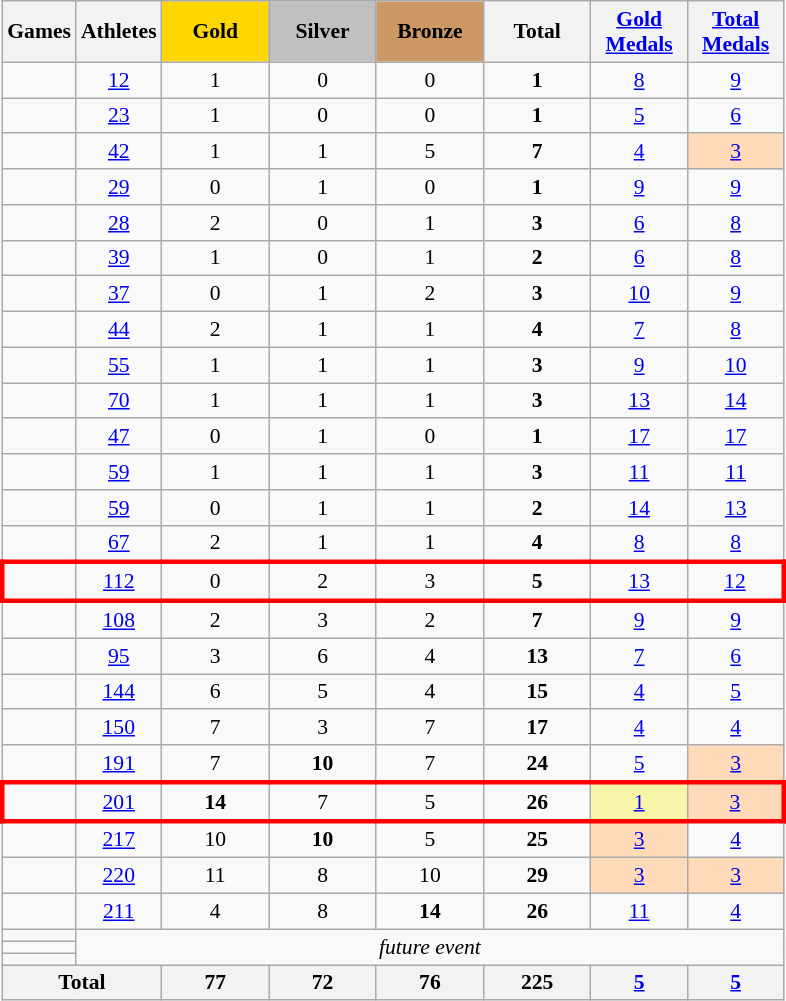<table class="wikitable sortable" style="text-align:center; font-size:90%;">
<tr>
<th>Games</th>
<th>Athletes</th>
<th style="background:gold; width:4.5em; font-weight:bold;">Gold</th>
<th style="background:silver; width:4.5em; font-weight:bold;">Silver</th>
<th style="background:#cc9966; width:4.5em; font-weight:bold;">Bronze</th>
<th style="width:4.5em; font-weight:bold;">Total</th>
<th style="width:4em; font-weight:bold;"><a href='#'>Gold Medals</a></th>
<th style="width:4em; font-weight:bold;"><a href='#'>Total Medals</a></th>
</tr>
<tr>
<td align=left></td>
<td><a href='#'>12</a></td>
<td>1</td>
<td>0</td>
<td>0</td>
<td><strong>1</strong></td>
<td><a href='#'>8</a></td>
<td><a href='#'>9</a></td>
</tr>
<tr>
<td align=left></td>
<td><a href='#'>23</a></td>
<td>1</td>
<td>0</td>
<td>0</td>
<td><strong>1</strong></td>
<td><a href='#'>5</a></td>
<td><a href='#'>6</a></td>
</tr>
<tr>
<td align=left></td>
<td><a href='#'>42</a></td>
<td>1</td>
<td>1</td>
<td>5</td>
<td><strong>7</strong></td>
<td><a href='#'>4</a></td>
<td bgcolor=ffdab9><a href='#'>3</a></td>
</tr>
<tr>
<td align=left></td>
<td><a href='#'>29</a></td>
<td>0</td>
<td>1</td>
<td>0</td>
<td><strong>1</strong></td>
<td><a href='#'>9</a></td>
<td><a href='#'>9</a></td>
</tr>
<tr>
<td align=left></td>
<td><a href='#'>28</a></td>
<td>2</td>
<td>0</td>
<td>1</td>
<td><strong>3</strong></td>
<td><a href='#'>6</a></td>
<td><a href='#'>8</a></td>
</tr>
<tr>
<td align=left></td>
<td><a href='#'>39</a></td>
<td>1</td>
<td>0</td>
<td>1</td>
<td><strong>2</strong></td>
<td><a href='#'>6</a></td>
<td><a href='#'>8</a></td>
</tr>
<tr>
<td align=left></td>
<td><a href='#'>37</a></td>
<td>0</td>
<td>1</td>
<td>2</td>
<td><strong>3</strong></td>
<td><a href='#'>10</a></td>
<td><a href='#'>9</a></td>
</tr>
<tr>
<td align=left></td>
<td><a href='#'>44</a></td>
<td>2</td>
<td>1</td>
<td>1</td>
<td><strong>4</strong></td>
<td><a href='#'>7</a></td>
<td><a href='#'>8</a></td>
</tr>
<tr>
<td align=left></td>
<td><a href='#'>55</a></td>
<td>1</td>
<td>1</td>
<td>1</td>
<td><strong>3</strong></td>
<td><a href='#'>9</a></td>
<td><a href='#'>10</a></td>
</tr>
<tr>
<td align=left></td>
<td><a href='#'>70</a></td>
<td>1</td>
<td>1</td>
<td>1</td>
<td><strong>3</strong></td>
<td><a href='#'>13</a></td>
<td><a href='#'>14</a></td>
</tr>
<tr>
<td align=left></td>
<td><a href='#'>47</a></td>
<td>0</td>
<td>1</td>
<td>0</td>
<td><strong>1</strong></td>
<td><a href='#'>17</a></td>
<td><a href='#'>17</a></td>
</tr>
<tr>
<td align=left></td>
<td><a href='#'>59</a></td>
<td>1</td>
<td>1</td>
<td>1</td>
<td><strong>3</strong></td>
<td><a href='#'>11</a></td>
<td><a href='#'>11</a></td>
</tr>
<tr>
<td align=left></td>
<td><a href='#'>59</a></td>
<td>0</td>
<td>1</td>
<td>1</td>
<td><strong>2</strong></td>
<td><a href='#'>14</a></td>
<td><a href='#'>13</a></td>
</tr>
<tr>
<td align=left></td>
<td><a href='#'>67</a></td>
<td>2</td>
<td>1</td>
<td>1</td>
<td><strong>4</strong></td>
<td><a href='#'>8</a></td>
<td><a href='#'>8</a></td>
</tr>
<tr style="border: 3px solid red">
<td align=left></td>
<td><a href='#'>112</a></td>
<td>0</td>
<td>2</td>
<td>3</td>
<td><strong>5</strong></td>
<td><a href='#'>13</a></td>
<td><a href='#'>12</a></td>
</tr>
<tr>
<td align=left></td>
<td><a href='#'>108</a></td>
<td>2</td>
<td>3</td>
<td>2</td>
<td><strong>7</strong></td>
<td><a href='#'>9</a></td>
<td><a href='#'>9</a></td>
</tr>
<tr>
<td align=left></td>
<td><a href='#'>95</a></td>
<td>3</td>
<td>6</td>
<td>4</td>
<td><strong>13</strong></td>
<td><a href='#'>7</a></td>
<td><a href='#'>6</a></td>
</tr>
<tr>
<td align=left></td>
<td><a href='#'>144</a></td>
<td>6</td>
<td>5</td>
<td>4</td>
<td><strong>15</strong></td>
<td><a href='#'>4</a></td>
<td><a href='#'>5</a></td>
</tr>
<tr>
<td align=left></td>
<td><a href='#'>150</a></td>
<td>7</td>
<td>3</td>
<td>7</td>
<td><strong>17</strong></td>
<td><a href='#'>4</a></td>
<td><a href='#'>4</a></td>
</tr>
<tr>
<td align=left></td>
<td><a href='#'>191</a></td>
<td>7</td>
<td><strong>10</strong></td>
<td>7</td>
<td><strong>24</strong></td>
<td><a href='#'>5</a></td>
<td bgcolor=ffdab9><a href='#'>3</a></td>
</tr>
<tr style="border: 3px solid red">
<td align=left></td>
<td><a href='#'>201</a></td>
<td><strong>14</strong></td>
<td>7</td>
<td>5</td>
<td><strong>26</strong></td>
<td bgcolor=F7F6A8><a href='#'>1</a></td>
<td bgcolor=ffdab9><a href='#'>3</a></td>
</tr>
<tr>
<td align=left></td>
<td><a href='#'>217</a></td>
<td>10</td>
<td><strong>10</strong></td>
<td>5</td>
<td><strong>25</strong></td>
<td bgcolor=ffdab9><a href='#'>3</a></td>
<td><a href='#'>4</a></td>
</tr>
<tr>
<td align=left></td>
<td><a href='#'>220</a></td>
<td>11</td>
<td>8</td>
<td>10</td>
<td><strong>29</strong></td>
<td bgcolor=ffdab9><a href='#'>3</a></td>
<td bgcolor=ffdab9><a href='#'>3</a></td>
</tr>
<tr>
<td align=left></td>
<td><a href='#'>211</a></td>
<td>4</td>
<td>8</td>
<td><strong>14</strong></td>
<td><strong>26</strong></td>
<td><a href='#'>11</a></td>
<td><a href='#'>4</a></td>
</tr>
<tr>
<td align=left></td>
<td rowspan="3"; colspan=7><em>future event</em></td>
</tr>
<tr>
<td align=left></td>
</tr>
<tr>
<td align=left></td>
</tr>
<tr>
<th colspan=2>Total</th>
<th>77</th>
<th>72</th>
<th>76</th>
<th>225</th>
<th><a href='#'>5</a></th>
<th><a href='#'>5</a></th>
</tr>
</table>
